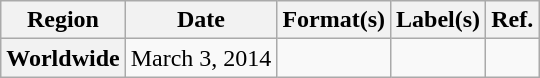<table class="wikitable plainrowheaders">
<tr>
<th scope="col">Region</th>
<th scope="col">Date</th>
<th scope="col">Format(s)</th>
<th scope="col">Label(s)</th>
<th scope="col">Ref.</th>
</tr>
<tr>
<th scope="row">Worldwide</th>
<td>March 3, 2014</td>
<td></td>
<td></td>
<td></td>
</tr>
</table>
